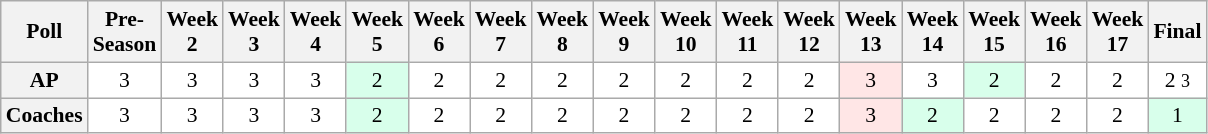<table class="wikitable" style="white-space:nowrap;font-size:90%">
<tr>
<th>Poll</th>
<th>Pre-<br>Season</th>
<th>Week<br>2</th>
<th>Week<br>3</th>
<th>Week<br>4</th>
<th>Week<br>5</th>
<th>Week<br>6</th>
<th>Week<br>7</th>
<th>Week<br>8</th>
<th>Week<br>9</th>
<th>Week<br>10</th>
<th>Week<br>11</th>
<th>Week<br>12</th>
<th>Week<br>13</th>
<th>Week<br>14</th>
<th>Week<br>15</th>
<th>Week<br>16</th>
<th>Week<br>17</th>
<th>Final</th>
</tr>
<tr style="text-align:center;">
<th>AP</th>
<td style="background:#FFF;">3</td>
<td style="background:#FFF;">3</td>
<td style="background:#FFF;">3</td>
<td style="background:#FFF;">3</td>
<td style="background:#D8FFEB;">2</td>
<td style="background:#FFF;">2</td>
<td style="background:#FFF;">2</td>
<td style="background:#FFF;">2</td>
<td style="background:#FFF;">2</td>
<td style="background:#FFF;">2</td>
<td style="background:#FFF;">2</td>
<td style="background:#FFF;">2</td>
<td style="background:#FFE6E6;">3</td>
<td style="background:#FFF;">3</td>
<td style="background:#D8FFEB;">2</td>
<td style="background:#FFF;">2</td>
<td style="background:#FFF;">2</td>
<td style="background:#FFF;">2 <small> 3 </small></td>
</tr>
<tr style="text-align:center;">
<th>Coaches</th>
<td style="background:#FFF;">3</td>
<td style="background:#FFF;">3</td>
<td style="background:#FFF;">3</td>
<td style="background:#FFF;">3</td>
<td style="background:#D8FFEB;">2</td>
<td style="background:#FFF;">2</td>
<td style="background:#FFF;">2</td>
<td style="background:#FFF;">2</td>
<td style="background:#FFF;">2</td>
<td style="background:#FFF;">2</td>
<td style="background:#FFF;">2</td>
<td style="background:#FFF;">2</td>
<td style="background:#FFE6E6;">3</td>
<td style="background:#D8FFEB;">2</td>
<td style="background:#FFF;">2</td>
<td style="background:#FFF;">2</td>
<td style="background:#FFF;">2</td>
<td style="background:#D8FFEB;">1</td>
</tr>
</table>
